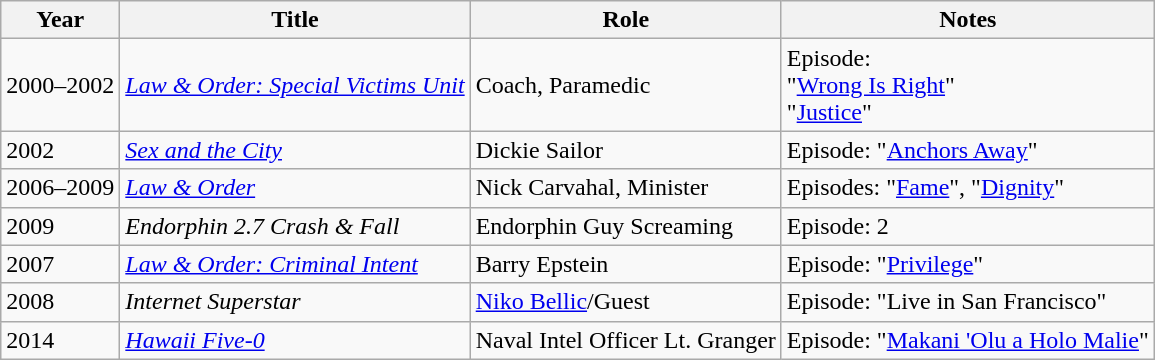<table class="wikitable sortable">
<tr>
<th>Year</th>
<th>Title</th>
<th>Role</th>
<th scope="col" class="unsortable">Notes</th>
</tr>
<tr>
<td>2000–2002</td>
<td><em><a href='#'>Law & Order: Special Victims Unit</a></em></td>
<td>Coach, Paramedic</td>
<td>Episode: <br> "<a href='#'>Wrong Is Right</a>" <br> "<a href='#'>Justice</a>"</td>
</tr>
<tr>
<td>2002</td>
<td><em><a href='#'>Sex and the City</a></em></td>
<td>Dickie Sailor</td>
<td>Episode: "<a href='#'>Anchors Away</a>"</td>
</tr>
<tr>
<td>2006–2009</td>
<td><em><a href='#'>Law & Order</a></em></td>
<td>Nick Carvahal, Minister</td>
<td>Episodes: "<a href='#'>Fame</a>", "<a href='#'>Dignity</a>"</td>
</tr>
<tr>
<td>2009</td>
<td><em>Endorphin 2.7 Crash & Fall</em></td>
<td>Endorphin Guy Screaming</td>
<td>Episode: 2</td>
</tr>
<tr>
<td>2007</td>
<td><em><a href='#'>Law & Order: Criminal Intent</a></em></td>
<td>Barry Epstein</td>
<td>Episode: "<a href='#'>Privilege</a>"</td>
</tr>
<tr>
<td>2008</td>
<td><em>Internet Superstar</em></td>
<td><a href='#'>Niko Bellic</a>/Guest</td>
<td>Episode: "Live in San Francisco"</td>
</tr>
<tr>
<td>2014</td>
<td><em><a href='#'>Hawaii Five-0</a></em></td>
<td>Naval Intel Officer Lt. Granger</td>
<td>Episode: "<a href='#'>Makani 'Olu a Holo Malie</a>"</td>
</tr>
</table>
